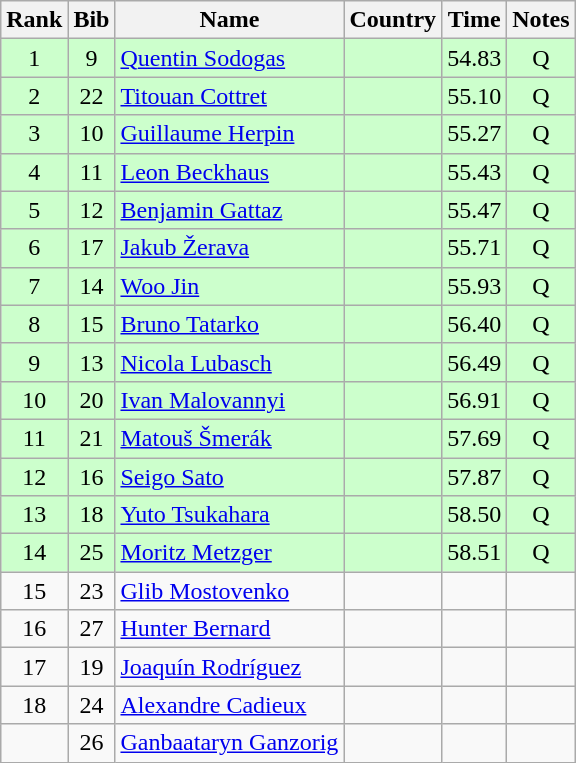<table class="wikitable sortable" style="text-align:center">
<tr>
<th>Rank</th>
<th>Bib</th>
<th>Name</th>
<th>Country</th>
<th>Time</th>
<th>Notes</th>
</tr>
<tr bgcolor=ccffcc>
<td>1</td>
<td>9</td>
<td align=left><a href='#'>Quentin Sodogas</a></td>
<td align=left></td>
<td>54.83</td>
<td>Q</td>
</tr>
<tr bgcolor=ccffcc>
<td>2</td>
<td>22</td>
<td align=left><a href='#'>Titouan Cottret</a></td>
<td align=left></td>
<td>55.10</td>
<td>Q</td>
</tr>
<tr bgcolor=ccffcc>
<td>3</td>
<td>10</td>
<td align=left><a href='#'>Guillaume Herpin</a></td>
<td align=left></td>
<td>55.27</td>
<td>Q</td>
</tr>
<tr bgcolor=ccffcc>
<td>4</td>
<td>11</td>
<td align=left><a href='#'>Leon Beckhaus</a></td>
<td align=left></td>
<td>55.43</td>
<td>Q</td>
</tr>
<tr bgcolor=ccffcc>
<td>5</td>
<td>12</td>
<td align=left><a href='#'>Benjamin Gattaz</a></td>
<td align=left></td>
<td>55.47</td>
<td>Q</td>
</tr>
<tr bgcolor=ccffcc>
<td>6</td>
<td>17</td>
<td align=left><a href='#'>Jakub Žerava</a></td>
<td align=left></td>
<td>55.71</td>
<td>Q</td>
</tr>
<tr bgcolor=ccffcc>
<td>7</td>
<td>14</td>
<td align=left><a href='#'>Woo Jin</a></td>
<td align=left></td>
<td>55.93</td>
<td>Q</td>
</tr>
<tr bgcolor=ccffcc>
<td>8</td>
<td>15</td>
<td align=left><a href='#'>Bruno Tatarko</a></td>
<td align=left></td>
<td>56.40</td>
<td>Q</td>
</tr>
<tr bgcolor=ccffcc>
<td>9</td>
<td>13</td>
<td align=left><a href='#'>Nicola Lubasch</a></td>
<td align=left></td>
<td>56.49</td>
<td>Q</td>
</tr>
<tr bgcolor=ccffcc>
<td>10</td>
<td>20</td>
<td align=left><a href='#'>Ivan Malovannyi</a></td>
<td align=left></td>
<td>56.91</td>
<td>Q</td>
</tr>
<tr bgcolor=ccffcc>
<td>11</td>
<td>21</td>
<td align=left><a href='#'>Matouš Šmerák</a></td>
<td align=left></td>
<td>57.69</td>
<td>Q</td>
</tr>
<tr bgcolor=ccffcc>
<td>12</td>
<td>16</td>
<td align=left><a href='#'>Seigo Sato</a></td>
<td align=left></td>
<td>57.87</td>
<td>Q</td>
</tr>
<tr bgcolor=ccffcc>
<td>13</td>
<td>18</td>
<td align=left><a href='#'>Yuto Tsukahara</a></td>
<td align=left></td>
<td>58.50</td>
<td>Q</td>
</tr>
<tr bgcolor=ccffcc>
<td>14</td>
<td>25</td>
<td align=left><a href='#'>Moritz Metzger</a></td>
<td align=left></td>
<td>58.51</td>
<td>Q</td>
</tr>
<tr>
<td>15</td>
<td>23</td>
<td align=left><a href='#'>Glib Mostovenko</a></td>
<td align=left></td>
<td></td>
<td></td>
</tr>
<tr>
<td>16</td>
<td>27</td>
<td align=left><a href='#'>Hunter Bernard</a></td>
<td align=left></td>
<td></td>
<td></td>
</tr>
<tr>
<td>17</td>
<td>19</td>
<td align=left><a href='#'>Joaquín Rodríguez</a></td>
<td align=left></td>
<td></td>
<td></td>
</tr>
<tr>
<td>18</td>
<td>24</td>
<td align=left><a href='#'>Alexandre Cadieux</a></td>
<td align=left></td>
<td></td>
<td></td>
</tr>
<tr>
<td></td>
<td>26</td>
<td align=left><a href='#'>Ganbaataryn Ganzorig</a></td>
<td align=left></td>
<td></td>
<td></td>
</tr>
</table>
